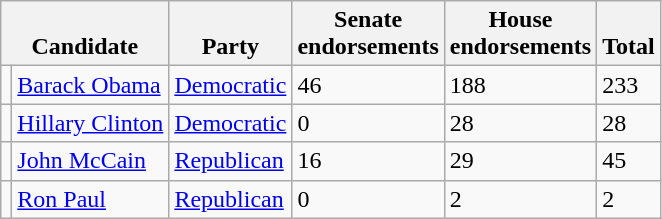<table class=wikitable>
<tr valign=bottom>
<th colspan=2>Candidate</th>
<th>Party</th>
<th>Senate<br> endorsements</th>
<th>House<br> endorsements</th>
<th>Total</th>
</tr>
<tr>
<td></td>
<td><a href='#'>Barack Obama</a></td>
<td><a href='#'>Democratic</a></td>
<td>46</td>
<td>188</td>
<td>233</td>
</tr>
<tr>
<td></td>
<td><a href='#'>Hillary Clinton</a></td>
<td><a href='#'>Democratic</a></td>
<td>0</td>
<td>28</td>
<td>28</td>
</tr>
<tr>
<td></td>
<td><a href='#'>John McCain</a></td>
<td><a href='#'>Republican</a></td>
<td>16</td>
<td>29</td>
<td>45</td>
</tr>
<tr>
<td></td>
<td><a href='#'>Ron Paul</a></td>
<td><a href='#'>Republican</a></td>
<td>0</td>
<td>2</td>
<td>2</td>
</tr>
</table>
